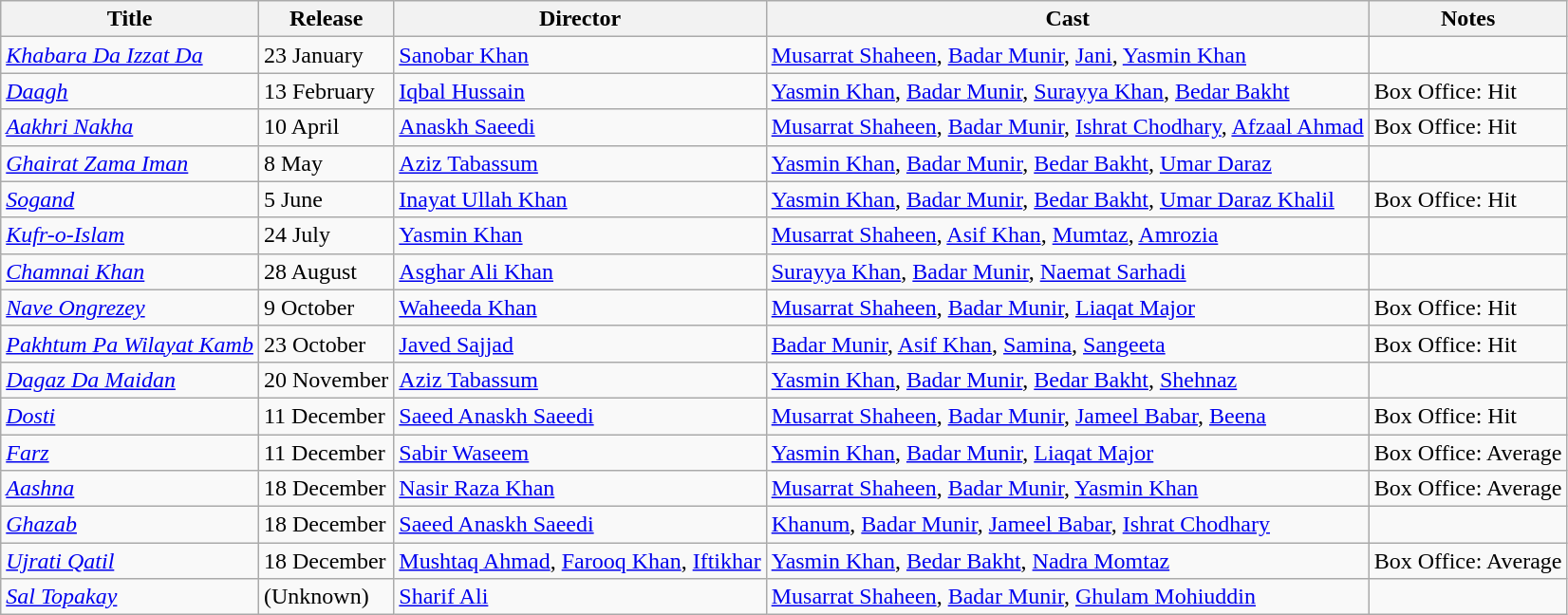<table class="wikitable">
<tr>
<th>Title</th>
<th>Release</th>
<th>Director</th>
<th>Cast</th>
<th>Notes</th>
</tr>
<tr>
<td><em><a href='#'>Khabara Da Izzat Da</a></em></td>
<td>23 January</td>
<td><a href='#'>Sanobar Khan</a></td>
<td><a href='#'>Musarrat Shaheen</a>, <a href='#'>Badar Munir</a>, <a href='#'>Jani</a>, <a href='#'>Yasmin Khan</a></td>
<td></td>
</tr>
<tr>
<td><em><a href='#'>Daagh</a></em></td>
<td>13 February</td>
<td><a href='#'>Iqbal Hussain</a></td>
<td><a href='#'>Yasmin Khan</a>, <a href='#'>Badar Munir</a>, <a href='#'>Surayya Khan</a>, <a href='#'>Bedar Bakht</a></td>
<td>Box Office: Hit</td>
</tr>
<tr>
<td><em><a href='#'>Aakhri Nakha</a></em></td>
<td>10 April</td>
<td><a href='#'>Anaskh Saeedi</a></td>
<td><a href='#'>Musarrat Shaheen</a>, <a href='#'>Badar Munir</a>, <a href='#'>Ishrat Chodhary</a>, <a href='#'>Afzaal Ahmad</a></td>
<td>Box Office: Hit</td>
</tr>
<tr>
<td><em><a href='#'>Ghairat Zama Iman</a></em></td>
<td>8 May</td>
<td><a href='#'>Aziz Tabassum</a></td>
<td><a href='#'>Yasmin Khan</a>, <a href='#'>Badar Munir</a>, <a href='#'>Bedar Bakht</a>, <a href='#'>Umar Daraz</a></td>
<td></td>
</tr>
<tr>
<td><em><a href='#'>Sogand</a></em></td>
<td>5 June</td>
<td><a href='#'>Inayat Ullah Khan</a></td>
<td><a href='#'>Yasmin Khan</a>, <a href='#'>Badar Munir</a>, <a href='#'>Bedar Bakht</a>, <a href='#'>Umar Daraz Khalil</a></td>
<td>Box Office: Hit</td>
</tr>
<tr>
<td><em><a href='#'>Kufr-o-Islam</a></em></td>
<td>24 July</td>
<td><a href='#'>Yasmin Khan</a></td>
<td><a href='#'>Musarrat Shaheen</a>, <a href='#'>Asif Khan</a>, <a href='#'>Mumtaz</a>, <a href='#'>Amrozia</a></td>
<td></td>
</tr>
<tr>
<td><em><a href='#'>Chamnai Khan</a></em></td>
<td>28 August</td>
<td><a href='#'>Asghar Ali Khan</a></td>
<td><a href='#'>Surayya Khan</a>, <a href='#'>Badar Munir</a>, <a href='#'>Naemat Sarhadi</a></td>
<td></td>
</tr>
<tr>
<td><em><a href='#'>Nave Ongrezey</a></em></td>
<td>9 October</td>
<td><a href='#'>Waheeda Khan</a></td>
<td><a href='#'>Musarrat Shaheen</a>, <a href='#'>Badar Munir</a>, <a href='#'>Liaqat Major</a></td>
<td>Box Office: Hit</td>
</tr>
<tr>
<td><em><a href='#'>Pakhtum Pa Wilayat Kamb</a></em></td>
<td>23 October</td>
<td><a href='#'>Javed Sajjad</a></td>
<td><a href='#'>Badar Munir</a>, <a href='#'>Asif Khan</a>, <a href='#'>Samina</a>, <a href='#'>Sangeeta</a></td>
<td>Box Office: Hit</td>
</tr>
<tr>
<td><em><a href='#'>Dagaz Da Maidan</a></em></td>
<td>20 November</td>
<td><a href='#'>Aziz Tabassum</a></td>
<td><a href='#'>Yasmin Khan</a>, <a href='#'>Badar Munir</a>, <a href='#'>Bedar Bakht</a>, <a href='#'>Shehnaz</a></td>
<td></td>
</tr>
<tr>
<td><em><a href='#'>Dosti</a></em></td>
<td>11 December</td>
<td><a href='#'>Saeed Anaskh Saeedi</a></td>
<td><a href='#'>Musarrat Shaheen</a>, <a href='#'>Badar Munir</a>, <a href='#'>Jameel Babar</a>, <a href='#'>Beena</a></td>
<td>Box Office: Hit</td>
</tr>
<tr>
<td><em><a href='#'>Farz</a></em></td>
<td>11 December</td>
<td><a href='#'>Sabir Waseem</a></td>
<td><a href='#'>Yasmin Khan</a>, <a href='#'>Badar Munir</a>, <a href='#'>Liaqat Major</a></td>
<td>Box Office: Average</td>
</tr>
<tr>
<td><em><a href='#'>Aashna</a></em></td>
<td>18 December</td>
<td><a href='#'>Nasir Raza Khan</a></td>
<td><a href='#'>Musarrat Shaheen</a>, <a href='#'>Badar Munir</a>, <a href='#'>Yasmin Khan</a></td>
<td>Box Office: Average</td>
</tr>
<tr>
<td><em><a href='#'>Ghazab</a></em></td>
<td>18 December</td>
<td><a href='#'>Saeed Anaskh Saeedi</a></td>
<td><a href='#'>Khanum</a>, <a href='#'>Badar Munir</a>, <a href='#'>Jameel Babar</a>, <a href='#'>Ishrat Chodhary</a></td>
<td></td>
</tr>
<tr>
<td><em><a href='#'>Ujrati Qatil</a></em></td>
<td>18 December</td>
<td><a href='#'>Mushtaq Ahmad</a>, <a href='#'>Farooq Khan</a>, <a href='#'>Iftikhar</a></td>
<td><a href='#'>Yasmin Khan</a>, <a href='#'>Bedar Bakht</a>, <a href='#'>Nadra Momtaz</a></td>
<td>Box Office: Average</td>
</tr>
<tr>
<td><em><a href='#'>Sal Topakay</a></em></td>
<td>(Unknown)</td>
<td><a href='#'>Sharif Ali</a></td>
<td><a href='#'>Musarrat Shaheen</a>, <a href='#'>Badar Munir</a>, <a href='#'>Ghulam Mohiuddin</a></td>
<td></td>
</tr>
</table>
